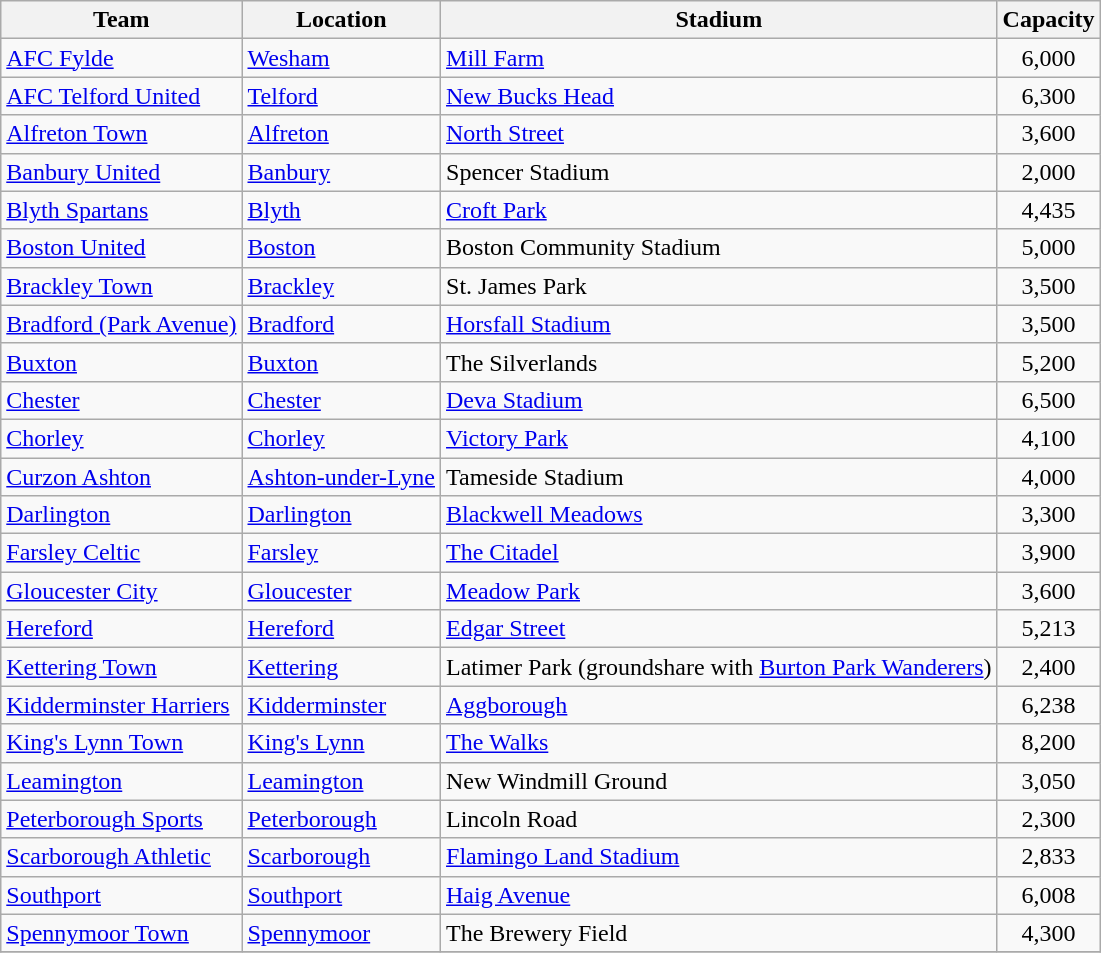<table class="wikitable sortable">
<tr>
<th>Team</th>
<th>Location</th>
<th>Stadium</th>
<th>Capacity</th>
</tr>
<tr>
<td><a href='#'>AFC Fylde</a></td>
<td><a href='#'>Wesham</a></td>
<td><a href='#'>Mill Farm</a></td>
<td align="center">6,000</td>
</tr>
<tr>
<td><a href='#'>AFC Telford United</a></td>
<td><a href='#'>Telford</a></td>
<td><a href='#'>New Bucks Head</a></td>
<td align="center">6,300</td>
</tr>
<tr>
<td><a href='#'>Alfreton Town</a></td>
<td><a href='#'>Alfreton</a></td>
<td><a href='#'>North Street</a></td>
<td align="center">3,600</td>
</tr>
<tr>
<td><a href='#'>Banbury United</a></td>
<td><a href='#'>Banbury</a></td>
<td>Spencer Stadium</td>
<td align="center">2,000</td>
</tr>
<tr>
<td><a href='#'>Blyth Spartans</a></td>
<td><a href='#'>Blyth</a></td>
<td><a href='#'>Croft Park</a></td>
<td align="center">4,435</td>
</tr>
<tr>
<td><a href='#'>Boston United</a></td>
<td><a href='#'>Boston</a></td>
<td>Boston Community Stadium</td>
<td align="center">5,000</td>
</tr>
<tr>
<td><a href='#'>Brackley Town</a></td>
<td><a href='#'>Brackley</a></td>
<td>St. James Park</td>
<td align="center">3,500</td>
</tr>
<tr>
<td><a href='#'>Bradford (Park Avenue)</a></td>
<td><a href='#'>Bradford</a></td>
<td><a href='#'>Horsfall Stadium</a></td>
<td align="center">3,500</td>
</tr>
<tr>
<td><a href='#'>Buxton</a></td>
<td><a href='#'>Buxton</a></td>
<td>The Silverlands</td>
<td align="center">5,200</td>
</tr>
<tr>
<td><a href='#'>Chester</a></td>
<td><a href='#'>Chester</a></td>
<td><a href='#'>Deva Stadium</a></td>
<td align="center">6,500</td>
</tr>
<tr>
<td><a href='#'>Chorley</a></td>
<td><a href='#'>Chorley</a></td>
<td><a href='#'>Victory Park</a></td>
<td align="center">4,100</td>
</tr>
<tr>
<td><a href='#'>Curzon Ashton</a></td>
<td><a href='#'>Ashton-under-Lyne</a></td>
<td>Tameside Stadium</td>
<td align="center">4,000</td>
</tr>
<tr>
<td><a href='#'>Darlington</a></td>
<td><a href='#'>Darlington</a></td>
<td><a href='#'>Blackwell Meadows</a></td>
<td align="center">3,300</td>
</tr>
<tr>
<td><a href='#'>Farsley Celtic</a></td>
<td><a href='#'>Farsley</a></td>
<td><a href='#'>The Citadel</a></td>
<td align="center">3,900</td>
</tr>
<tr>
<td><a href='#'>Gloucester City</a></td>
<td><a href='#'>Gloucester</a></td>
<td><a href='#'>Meadow Park</a></td>
<td align="center">3,600</td>
</tr>
<tr>
<td><a href='#'>Hereford</a></td>
<td><a href='#'>Hereford</a></td>
<td><a href='#'>Edgar Street</a></td>
<td align="center">5,213</td>
</tr>
<tr>
<td><a href='#'>Kettering Town</a></td>
<td><a href='#'>Kettering</a></td>
<td>Latimer Park (groundshare with <a href='#'>Burton Park Wanderers</a>)</td>
<td align="center">2,400</td>
</tr>
<tr>
<td><a href='#'>Kidderminster Harriers</a></td>
<td><a href='#'>Kidderminster</a></td>
<td><a href='#'>Aggborough</a></td>
<td align="center">6,238</td>
</tr>
<tr>
<td><a href='#'>King's Lynn Town</a></td>
<td><a href='#'>King's Lynn</a></td>
<td><a href='#'>The Walks</a></td>
<td align="center">8,200</td>
</tr>
<tr>
<td><a href='#'>Leamington</a></td>
<td><a href='#'>Leamington</a></td>
<td>New Windmill Ground</td>
<td align="center">3,050</td>
</tr>
<tr>
<td><a href='#'>Peterborough Sports</a></td>
<td><a href='#'>Peterborough</a></td>
<td>Lincoln Road</td>
<td align="center">2,300</td>
</tr>
<tr>
<td><a href='#'>Scarborough Athletic</a></td>
<td><a href='#'>Scarborough</a></td>
<td><a href='#'>Flamingo Land Stadium</a></td>
<td align="center">2,833</td>
</tr>
<tr>
<td><a href='#'>Southport</a></td>
<td><a href='#'>Southport</a></td>
<td><a href='#'>Haig Avenue</a></td>
<td align="center">6,008</td>
</tr>
<tr>
<td><a href='#'>Spennymoor Town</a></td>
<td><a href='#'>Spennymoor</a></td>
<td>The Brewery Field</td>
<td align="center">4,300</td>
</tr>
<tr>
</tr>
</table>
